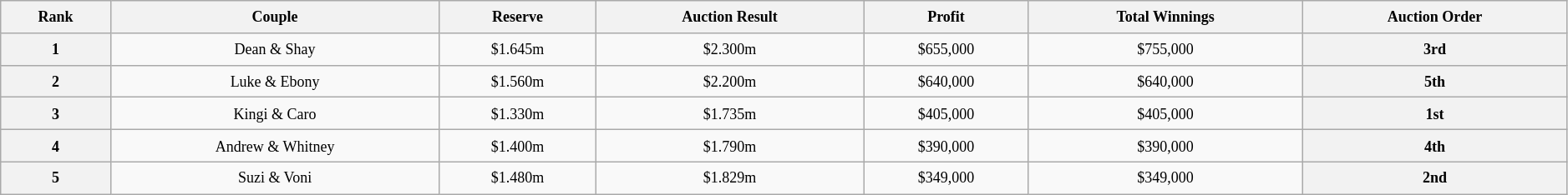<table class="wikitable sortable" style="text-align: center; font-size: 9pt; line-height:20px; width:99%">
<tr>
<th>Rank</th>
<th>Couple</th>
<th>Reserve</th>
<th>Auction Result</th>
<th>Profit</th>
<th>Total Winnings</th>
<th>Auction Order</th>
</tr>
<tr>
<th>1</th>
<td>Dean & Shay</td>
<td>$1.645m</td>
<td>$2.300m</td>
<td>$655,000</td>
<td>$755,000</td>
<th>3rd</th>
</tr>
<tr>
<th>2</th>
<td>Luke & Ebony</td>
<td>$1.560m</td>
<td>$2.200m</td>
<td>$640,000</td>
<td>$640,000</td>
<th>5th</th>
</tr>
<tr>
<th>3</th>
<td>Kingi & Caro</td>
<td>$1.330m</td>
<td>$1.735m</td>
<td>$405,000</td>
<td>$405,000</td>
<th>1st</th>
</tr>
<tr>
<th>4</th>
<td>Andrew & Whitney</td>
<td>$1.400m</td>
<td>$1.790m</td>
<td>$390,000</td>
<td>$390,000</td>
<th>4th</th>
</tr>
<tr>
<th>5</th>
<td>Suzi & Voni</td>
<td>$1.480m</td>
<td>$1.829m</td>
<td>$349,000</td>
<td>$349,000</td>
<th>2nd</th>
</tr>
</table>
